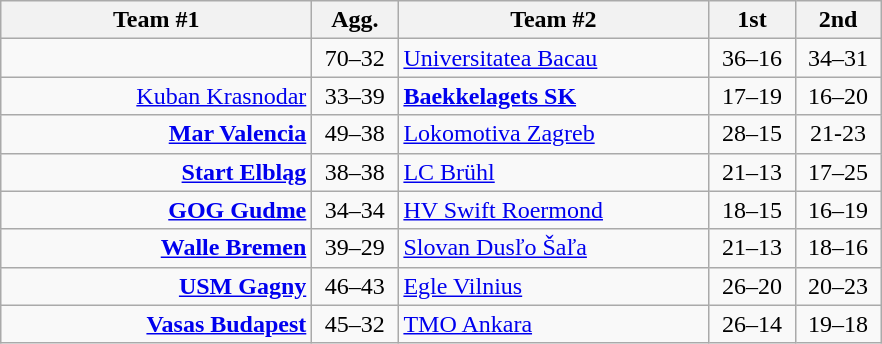<table class=wikitable style="text-align:center">
<tr>
<th width=200>Team #1</th>
<th width=50>Agg.</th>
<th width=200>Team #2</th>
<th width=50>1st</th>
<th width=50>2nd</th>
</tr>
<tr>
<td align=right></td>
<td>70–32</td>
<td align=left> <a href='#'>Universitatea Bacau</a></td>
<td align=center>36–16</td>
<td align=center>34–31</td>
</tr>
<tr>
<td align=right><a href='#'>Kuban Krasnodar</a> </td>
<td>33–39</td>
<td align=left> <strong><a href='#'>Baekkelagets SK</a></strong></td>
<td align=center>17–19</td>
<td align=center>16–20</td>
</tr>
<tr>
<td align=right><strong><a href='#'>Mar Valencia</a></strong> </td>
<td>49–38</td>
<td align=left> <a href='#'>Lokomotiva Zagreb</a></td>
<td align=center>28–15</td>
<td align=center>21-23</td>
</tr>
<tr>
<td align=right><strong><a href='#'>Start Elbląg</a></strong> </td>
<td>38–38</td>
<td align=left> <a href='#'>LC Brühl</a></td>
<td align=center>21–13</td>
<td align=center>17–25</td>
</tr>
<tr>
<td align=right><strong><a href='#'>GOG Gudme</a></strong> </td>
<td>34–34</td>
<td align=left> <a href='#'>HV Swift Roermond</a></td>
<td align=center>18–15</td>
<td align=center>16–19</td>
</tr>
<tr>
<td align=right><strong><a href='#'>Walle Bremen</a></strong> </td>
<td>39–29</td>
<td align=left> <a href='#'>Slovan Dusľo Šaľa</a></td>
<td align=center>21–13</td>
<td align=center>18–16</td>
</tr>
<tr>
<td align=right><strong><a href='#'>USM Gagny</a></strong> </td>
<td>46–43</td>
<td align=left> <a href='#'>Egle Vilnius</a></td>
<td align=center>26–20</td>
<td align=center>20–23</td>
</tr>
<tr>
<td align=right><strong><a href='#'>Vasas Budapest</a></strong> </td>
<td>45–32</td>
<td align=left> <a href='#'>TMO Ankara</a></td>
<td align=center>26–14</td>
<td align=center>19–18</td>
</tr>
</table>
